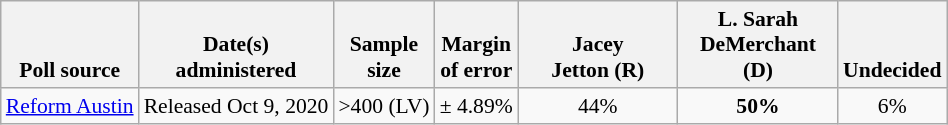<table class="wikitable" style="font-size:90%;text-align:center;">
<tr valign=bottom>
<th>Poll source</th>
<th>Date(s)<br>administered</th>
<th>Sample<br>size</th>
<th>Margin<br>of error</th>
<th style="width:100px;">Jacey<br>Jetton (R)</th>
<th style="width:100px;">L. Sarah<br>DeMerchant (D)</th>
<th>Undecided</th>
</tr>
<tr>
<td style="text-align:left;"><a href='#'>Reform Austin</a></td>
<td>Released Oct 9, 2020</td>
<td>>400 (LV)</td>
<td>± 4.89%</td>
<td>44%</td>
<td><strong>50%</strong></td>
<td>6%</td>
</tr>
</table>
